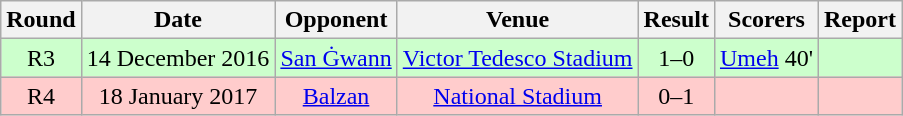<table class="wikitable" style="font-size:100%; text-align:center">
<tr>
<th>Round</th>
<th>Date</th>
<th>Opponent</th>
<th>Venue</th>
<th>Result</th>
<th>Scorers</th>
<th>Report</th>
</tr>
<tr style="background: #CCFFCC;">
<td>R3</td>
<td>14 December 2016</td>
<td><a href='#'>San Ġwann</a></td>
<td><a href='#'>Victor Tedesco Stadium</a></td>
<td>1–0</td>
<td><a href='#'>Umeh</a> 40'</td>
<td></td>
</tr>
<tr style="background: #FFCCCC;">
<td>R4</td>
<td>18 January 2017</td>
<td><a href='#'>Balzan</a></td>
<td><a href='#'>National Stadium</a></td>
<td>0–1</td>
<td></td>
<td></td>
</tr>
</table>
